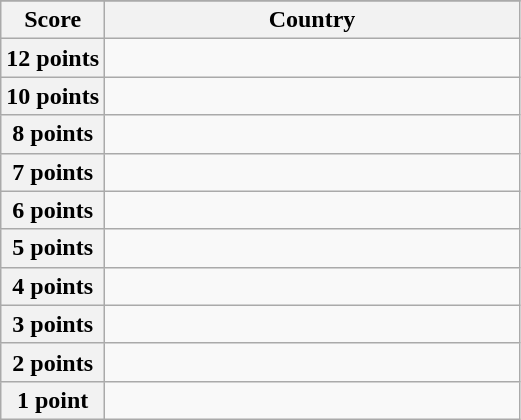<table class="wikitable">
<tr>
</tr>
<tr>
<th scope="col" width="20%">Score</th>
<th scope="col">Country</th>
</tr>
<tr>
<th scope="row">12 points</th>
<td></td>
</tr>
<tr>
<th scope="row">10 points</th>
<td></td>
</tr>
<tr>
<th scope="row">8 points</th>
<td></td>
</tr>
<tr>
<th scope="row">7 points</th>
<td></td>
</tr>
<tr>
<th scope="row">6 points</th>
<td></td>
</tr>
<tr>
<th scope="row">5 points</th>
<td></td>
</tr>
<tr>
<th scope="row">4 points</th>
<td></td>
</tr>
<tr>
<th scope="row">3 points</th>
<td></td>
</tr>
<tr>
<th scope="row">2 points</th>
<td></td>
</tr>
<tr>
<th scope="row">1 point</th>
<td></td>
</tr>
</table>
